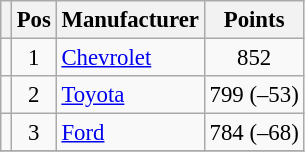<table class="wikitable" style="font-size: 95%;">
<tr>
<th></th>
<th>Pos</th>
<th>Manufacturer</th>
<th>Points</th>
</tr>
<tr>
<td align="left"></td>
<td style="text-align:center;">1</td>
<td><a href='#'>Chevrolet</a></td>
<td style="text-align:center;">852</td>
</tr>
<tr>
<td align="left"></td>
<td style="text-align:center;">2</td>
<td><a href='#'>Toyota</a></td>
<td style="text-align:center;">799 (–53)</td>
</tr>
<tr>
<td align="left"></td>
<td style="text-align:center;">3</td>
<td><a href='#'>Ford</a></td>
<td style="text-align:center;">784 (–68)</td>
</tr>
<tr class="sortbottom">
</tr>
</table>
